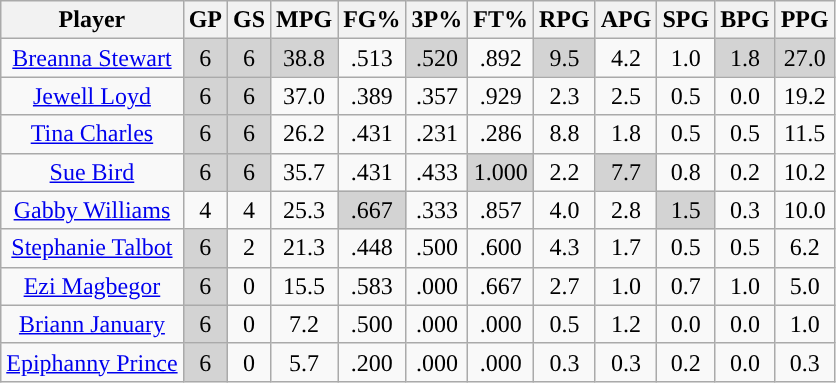<table class="wikitable sortable" style="text-align:center">
<tr>
<th>Player</th>
<th>GP</th>
<th>GS</th>
<th>MPG</th>
<th>FG%</th>
<th>3P%</th>
<th>FT%</th>
<th>RPG</th>
<th>APG</th>
<th>SPG</th>
<th>BPG</th>
<th>PPG</th>
</tr>
<tr>
<td><a href='#'>Breanna Stewart</a></td>
<td style="background:#D3D3D3;">6</td>
<td style="background:#D3D3D3;">6</td>
<td style="background:#D3D3D3;">38.8</td>
<td>.513</td>
<td style="background:#D3D3D3;">.520</td>
<td>.892</td>
<td style="background:#D3D3D3;">9.5</td>
<td>4.2</td>
<td>1.0</td>
<td style="background:#D3D3D3;">1.8</td>
<td style="background:#D3D3D3;">27.0</td>
</tr>
<tr>
<td><a href='#'>Jewell Loyd</a></td>
<td style="background:#D3D3D3;">6</td>
<td style="background:#D3D3D3;">6</td>
<td>37.0</td>
<td>.389</td>
<td>.357</td>
<td>.929</td>
<td>2.3</td>
<td>2.5</td>
<td>0.5</td>
<td>0.0</td>
<td>19.2</td>
</tr>
<tr>
<td><a href='#'>Tina Charles</a></td>
<td style="background:#D3D3D3;">6</td>
<td style="background:#D3D3D3;">6</td>
<td>26.2</td>
<td>.431</td>
<td>.231</td>
<td>.286</td>
<td>8.8</td>
<td>1.8</td>
<td>0.5</td>
<td>0.5</td>
<td>11.5</td>
</tr>
<tr>
<td><a href='#'>Sue Bird</a></td>
<td style="background:#D3D3D3;">6</td>
<td style="background:#D3D3D3;">6</td>
<td>35.7</td>
<td>.431</td>
<td>.433</td>
<td style="background:#D3D3D3;">1.000</td>
<td>2.2</td>
<td style="background:#D3D3D3;">7.7</td>
<td>0.8</td>
<td>0.2</td>
<td>10.2</td>
</tr>
<tr>
<td><a href='#'>Gabby Williams</a></td>
<td>4</td>
<td>4</td>
<td>25.3</td>
<td style="background:#D3D3D3;">.667</td>
<td>.333</td>
<td>.857</td>
<td>4.0</td>
<td>2.8</td>
<td style="background:#D3D3D3;">1.5</td>
<td>0.3</td>
<td>10.0</td>
</tr>
<tr>
<td><a href='#'>Stephanie Talbot</a></td>
<td style="background:#D3D3D3;">6</td>
<td>2</td>
<td>21.3</td>
<td>.448</td>
<td>.500</td>
<td>.600</td>
<td>4.3</td>
<td>1.7</td>
<td>0.5</td>
<td>0.5</td>
<td>6.2</td>
</tr>
<tr>
<td><a href='#'>Ezi Magbegor</a></td>
<td style="background:#D3D3D3;">6</td>
<td>0</td>
<td>15.5</td>
<td>.583</td>
<td>.000</td>
<td>.667</td>
<td>2.7</td>
<td>1.0</td>
<td>0.7</td>
<td>1.0</td>
<td>5.0</td>
</tr>
<tr>
<td><a href='#'>Briann January</a></td>
<td style="background:#D3D3D3;">6</td>
<td>0</td>
<td>7.2</td>
<td>.500</td>
<td>.000</td>
<td>.000</td>
<td>0.5</td>
<td>1.2</td>
<td>0.0</td>
<td>0.0</td>
<td>1.0</td>
</tr>
<tr>
<td><a href='#'>Epiphanny Prince</a></td>
<td style="background:#D3D3D3;">6</td>
<td>0</td>
<td>5.7</td>
<td>.200</td>
<td>.000</td>
<td>.000</td>
<td>0.3</td>
<td>0.3</td>
<td>0.2</td>
<td>0.0</td>
<td>0.3</td>
</tr>
</table>
